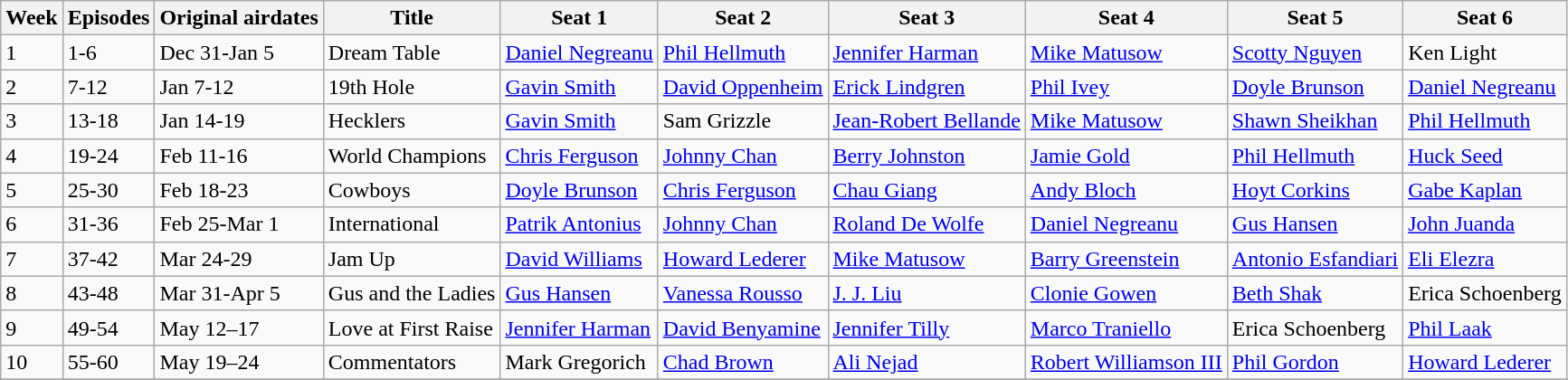<table class="wikitable" >
<tr>
<th>Week</th>
<th>Episodes</th>
<th>Original airdates</th>
<th>Title</th>
<th>Seat 1</th>
<th>Seat 2</th>
<th>Seat 3</th>
<th>Seat 4</th>
<th>Seat 5</th>
<th>Seat 6</th>
</tr>
<tr>
<td>1</td>
<td>1-6</td>
<td>Dec 31-Jan 5</td>
<td>Dream Table</td>
<td><a href='#'>Daniel Negreanu</a></td>
<td><a href='#'>Phil Hellmuth</a></td>
<td><a href='#'>Jennifer Harman</a></td>
<td><a href='#'>Mike Matusow</a></td>
<td><a href='#'>Scotty Nguyen</a></td>
<td>Ken Light</td>
</tr>
<tr>
<td>2</td>
<td>7-12</td>
<td>Jan 7-12</td>
<td>19th Hole</td>
<td><a href='#'>Gavin Smith</a></td>
<td><a href='#'>David Oppenheim</a></td>
<td><a href='#'>Erick Lindgren</a></td>
<td><a href='#'>Phil Ivey</a></td>
<td><a href='#'>Doyle Brunson</a></td>
<td><a href='#'>Daniel Negreanu</a></td>
</tr>
<tr>
<td>3</td>
<td>13-18</td>
<td>Jan 14-19</td>
<td>Hecklers</td>
<td><a href='#'>Gavin Smith</a></td>
<td>Sam Grizzle</td>
<td><a href='#'>Jean-Robert Bellande</a></td>
<td><a href='#'>Mike Matusow</a></td>
<td><a href='#'>Shawn Sheikhan</a></td>
<td><a href='#'>Phil Hellmuth</a></td>
</tr>
<tr>
<td>4</td>
<td>19-24</td>
<td>Feb 11-16</td>
<td>World Champions</td>
<td><a href='#'>Chris Ferguson</a></td>
<td><a href='#'>Johnny Chan</a></td>
<td><a href='#'>Berry Johnston</a></td>
<td><a href='#'>Jamie Gold</a></td>
<td><a href='#'>Phil Hellmuth</a></td>
<td><a href='#'>Huck Seed</a></td>
</tr>
<tr>
<td>5</td>
<td>25-30</td>
<td>Feb 18-23</td>
<td>Cowboys</td>
<td><a href='#'>Doyle Brunson</a></td>
<td><a href='#'>Chris Ferguson</a></td>
<td><a href='#'>Chau Giang</a></td>
<td><a href='#'>Andy Bloch</a></td>
<td><a href='#'>Hoyt Corkins</a></td>
<td><a href='#'>Gabe Kaplan</a></td>
</tr>
<tr>
<td>6</td>
<td>31-36</td>
<td>Feb 25-Mar 1</td>
<td>International</td>
<td><a href='#'>Patrik Antonius</a></td>
<td><a href='#'>Johnny Chan</a></td>
<td><a href='#'>Roland De Wolfe</a></td>
<td><a href='#'>Daniel Negreanu</a></td>
<td><a href='#'>Gus Hansen</a></td>
<td><a href='#'>John Juanda</a></td>
</tr>
<tr>
<td>7</td>
<td>37-42</td>
<td>Mar 24-29</td>
<td>Jam Up</td>
<td><a href='#'>David Williams</a></td>
<td><a href='#'>Howard Lederer</a></td>
<td><a href='#'>Mike Matusow</a></td>
<td><a href='#'>Barry Greenstein</a></td>
<td><a href='#'>Antonio Esfandiari</a></td>
<td><a href='#'>Eli Elezra</a></td>
</tr>
<tr>
<td>8</td>
<td>43-48</td>
<td>Mar 31-Apr 5</td>
<td>Gus and the Ladies</td>
<td><a href='#'>Gus Hansen</a></td>
<td><a href='#'>Vanessa Rousso</a></td>
<td><a href='#'>J. J. Liu</a></td>
<td><a href='#'>Clonie Gowen</a></td>
<td><a href='#'>Beth Shak</a></td>
<td>Erica Schoenberg</td>
</tr>
<tr>
<td>9</td>
<td>49-54</td>
<td>May 12–17</td>
<td>Love at First Raise</td>
<td><a href='#'>Jennifer Harman</a></td>
<td><a href='#'>David Benyamine</a></td>
<td><a href='#'>Jennifer Tilly</a></td>
<td><a href='#'>Marco Traniello</a></td>
<td>Erica Schoenberg</td>
<td><a href='#'>Phil Laak</a></td>
</tr>
<tr>
<td>10</td>
<td>55-60</td>
<td>May 19–24</td>
<td>Commentators</td>
<td>Mark Gregorich</td>
<td><a href='#'>Chad Brown</a></td>
<td><a href='#'>Ali Nejad</a></td>
<td><a href='#'>Robert Williamson III</a></td>
<td><a href='#'>Phil Gordon</a></td>
<td><a href='#'>Howard Lederer</a></td>
</tr>
<tr>
</tr>
</table>
